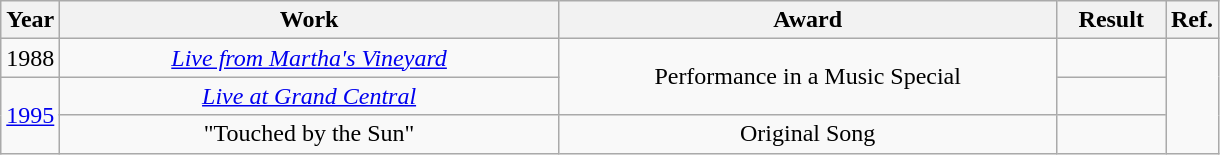<table class="wikitable">
<tr>
<th style="width:25px;">Year</th>
<th style="width:325px;">Work</th>
<th style="width:325px;">Award</th>
<th width="65">Result</th>
<th width="20">Ref.</th>
</tr>
<tr>
<td>1988</td>
<td align="center"><em><a href='#'>Live from Martha's Vineyard</a></em></td>
<td align="center" rowspan="2">Performance in a Music Special</td>
<td></td>
<td align="center" rowspan="3"></td>
</tr>
<tr>
<td rowspan="2"><a href='#'>1995</a></td>
<td align="center"><em><a href='#'>Live at Grand Central</a></em></td>
<td></td>
</tr>
<tr>
<td align="center">"Touched by the Sun"</td>
<td align="center">Original Song</td>
<td></td>
</tr>
</table>
